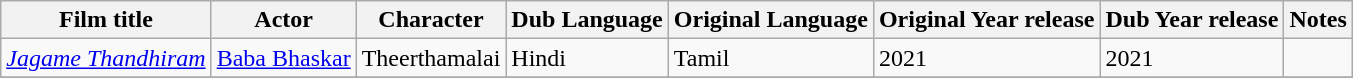<table class="wikitable">
<tr>
<th>Film title</th>
<th>Actor</th>
<th>Character</th>
<th>Dub Language</th>
<th>Original Language</th>
<th>Original Year release</th>
<th>Dub Year release</th>
<th>Notes</th>
</tr>
<tr>
<td><em><a href='#'>Jagame Thandhiram</a></em></td>
<td><a href='#'>Baba Bhaskar</a></td>
<td>Theerthamalai</td>
<td>Hindi</td>
<td>Tamil</td>
<td>2021</td>
<td>2021</td>
<td></td>
</tr>
<tr>
</tr>
</table>
